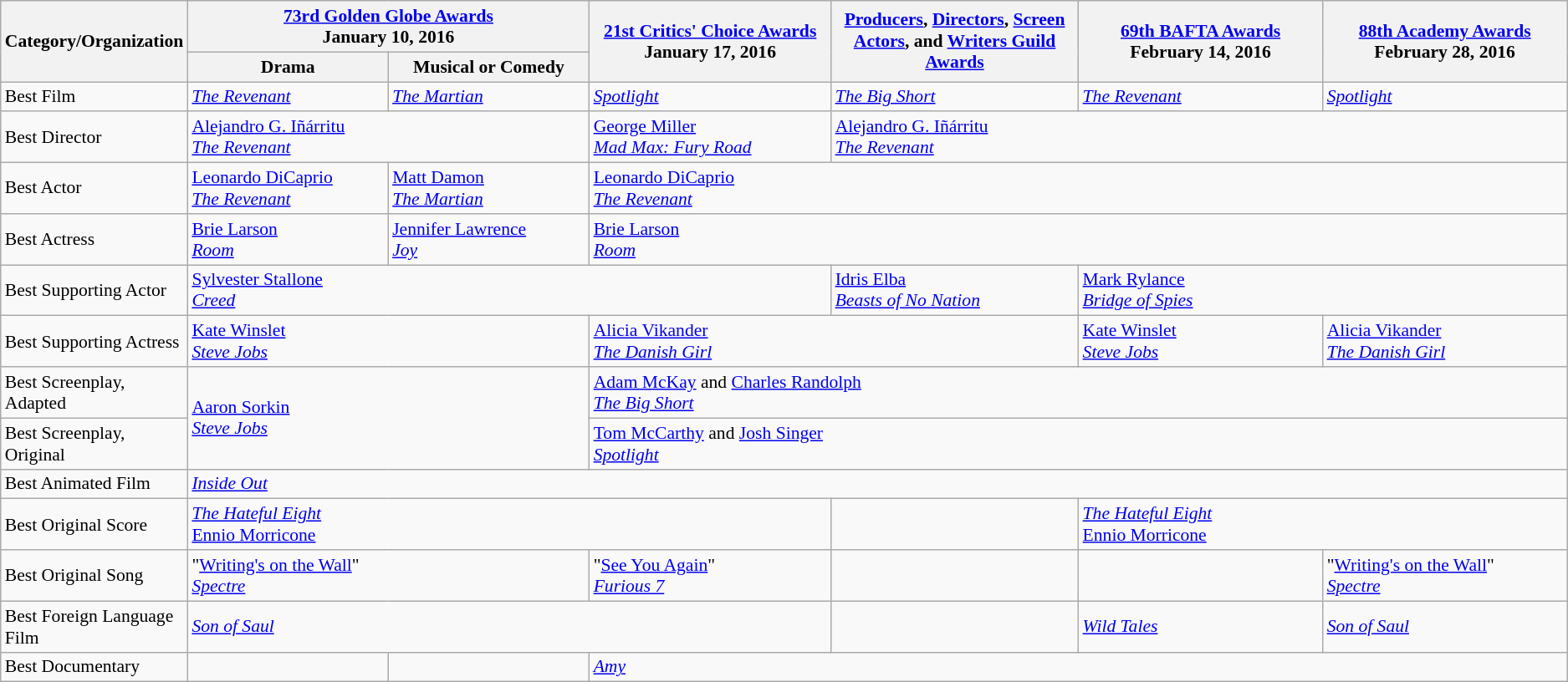<table class="wikitable" style="font-size: 90%;">
<tr>
<th rowspan="2" style="width:20px;">Category/Organization</th>
<th colspan="2" style="width:250px;"><a href='#'>73rd Golden Globe Awards</a><br>January 10, 2016</th>
<th rowspan="2" style="width:250px;"><a href='#'>21st Critics' Choice Awards</a><br> January 17, 2016</th>
<th rowspan="2" style="width:250px;"><a href='#'>Producers</a>, <a href='#'>Directors</a>, <a href='#'>Screen Actors</a>, and <a href='#'>Writers Guild Awards</a></th>
<th rowspan="2" style="width:250px;"><a href='#'>69th BAFTA Awards</a><br> February 14, 2016</th>
<th rowspan="2" style="width:250px;"><a href='#'>88th Academy Awards</a><br>February 28, 2016</th>
</tr>
<tr>
<th width=200>Drama</th>
<th style="width:200px;">Musical or Comedy</th>
</tr>
<tr>
<td>Best Film</td>
<td><em><a href='#'>The Revenant</a></em></td>
<td><em><a href='#'>The Martian</a></em></td>
<td><em><a href='#'>Spotlight</a></em></td>
<td><em><a href='#'>The Big Short</a></em></td>
<td><em><a href='#'>The Revenant</a></em></td>
<td><em><a href='#'>Spotlight</a></em></td>
</tr>
<tr>
<td>Best Director</td>
<td colspan="2"><a href='#'>Alejandro G. Iñárritu</a><br><em><a href='#'>The Revenant</a></em></td>
<td><a href='#'>George Miller</a><br><em><a href='#'>Mad Max: Fury Road</a></em></td>
<td colspan="3"><a href='#'>Alejandro G. Iñárritu</a><br><em><a href='#'>The Revenant</a></em></td>
</tr>
<tr>
<td>Best Actor</td>
<td><a href='#'>Leonardo DiCaprio</a><br><em><a href='#'>The Revenant</a></em></td>
<td><a href='#'>Matt Damon</a><br><em><a href='#'>The Martian</a></em></td>
<td colspan="4"><a href='#'>Leonardo DiCaprio</a><br><em><a href='#'>The Revenant</a></em></td>
</tr>
<tr>
<td>Best Actress</td>
<td><a href='#'>Brie Larson</a><br><em><a href='#'>Room</a></em></td>
<td><a href='#'>Jennifer Lawrence</a><br><em><a href='#'>Joy</a></em></td>
<td colspan="4"><a href='#'>Brie Larson</a><br><em><a href='#'>Room</a></em></td>
</tr>
<tr>
<td>Best Supporting Actor</td>
<td colspan="3"><a href='#'>Sylvester Stallone</a><br><em><a href='#'>Creed</a></em></td>
<td><a href='#'>Idris Elba</a><br><em><a href='#'>Beasts of No Nation</a></em></td>
<td colspan="2"><a href='#'>Mark Rylance</a><br><em><a href='#'>Bridge of Spies</a></em></td>
</tr>
<tr>
<td>Best Supporting Actress</td>
<td colspan="2"><a href='#'>Kate Winslet</a><br><em><a href='#'>Steve Jobs</a></em></td>
<td colspan="2"><a href='#'>Alicia Vikander</a><br><em><a href='#'>The Danish Girl</a></em></td>
<td><a href='#'>Kate Winslet</a><br><em><a href='#'>Steve Jobs</a></em></td>
<td><a href='#'>Alicia Vikander</a><br><em><a href='#'>The Danish Girl</a></em></td>
</tr>
<tr>
<td>Best Screenplay, Adapted</td>
<td rowspan="2" colspan="2"><a href='#'>Aaron Sorkin</a><br><em><a href='#'>Steve Jobs</a></em></td>
<td colspan=4><a href='#'>Adam McKay</a> and <a href='#'>Charles Randolph</a><br><em><a href='#'>The Big Short</a></em></td>
</tr>
<tr>
<td>Best Screenplay, Original</td>
<td colspan="4"><a href='#'>Tom McCarthy</a> and <a href='#'>Josh Singer</a><br><em><a href='#'>Spotlight</a></em></td>
</tr>
<tr>
<td>Best Animated Film</td>
<td colspan="6"><em><a href='#'>Inside Out</a></em></td>
</tr>
<tr>
<td>Best Original Score</td>
<td colspan="3"><em><a href='#'>The Hateful Eight</a></em><br><a href='#'>Ennio Morricone</a></td>
<td></td>
<td colspan="2"><em><a href='#'>The Hateful Eight</a></em><br><a href='#'>Ennio Morricone</a></td>
</tr>
<tr>
<td>Best Original Song</td>
<td colspan="2">"<a href='#'>Writing's on the Wall</a>"<br><em><a href='#'>Spectre</a></em></td>
<td>"<a href='#'>See You Again</a>"<br><em><a href='#'>Furious 7</a></em></td>
<td></td>
<td></td>
<td>"<a href='#'>Writing's on the Wall</a>"<br><em><a href='#'>Spectre</a></em></td>
</tr>
<tr>
<td>Best Foreign Language Film</td>
<td colspan="3"><em><a href='#'>Son of Saul</a></em></td>
<td></td>
<td><em><a href='#'>Wild Tales</a></em></td>
<td><em><a href='#'>Son of Saul</a></em></td>
</tr>
<tr>
<td>Best Documentary</td>
<td></td>
<td></td>
<td colspan="4"><em><a href='#'>Amy</a></em></td>
</tr>
</table>
